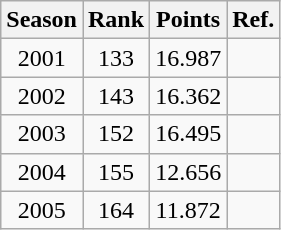<table class="wikitable plainrowheaders sortable" style="text-align:center">
<tr>
<th>Season</th>
<th>Rank</th>
<th>Points</th>
<th>Ref.</th>
</tr>
<tr>
<td>2001</td>
<td>133 </td>
<td>16.987</td>
<td></td>
</tr>
<tr>
<td>2002</td>
<td>143 </td>
<td>16.362</td>
<td></td>
</tr>
<tr>
<td>2003</td>
<td>152 </td>
<td>16.495</td>
<td></td>
</tr>
<tr>
<td>2004</td>
<td>155 </td>
<td>12.656</td>
<td></td>
</tr>
<tr>
<td>2005</td>
<td>164 </td>
<td>11.872</td>
<td></td>
</tr>
</table>
